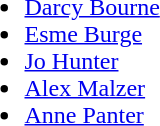<table>
<tr style="vertical-align:top">
<td><br><ul><li><a href='#'>Darcy Bourne</a></li><li><a href='#'>Esme Burge</a></li><li><a href='#'>Jo Hunter</a></li><li><a href='#'>Alex Malzer</a></li><li><a href='#'>Anne Panter</a></li></ul></td>
</tr>
</table>
